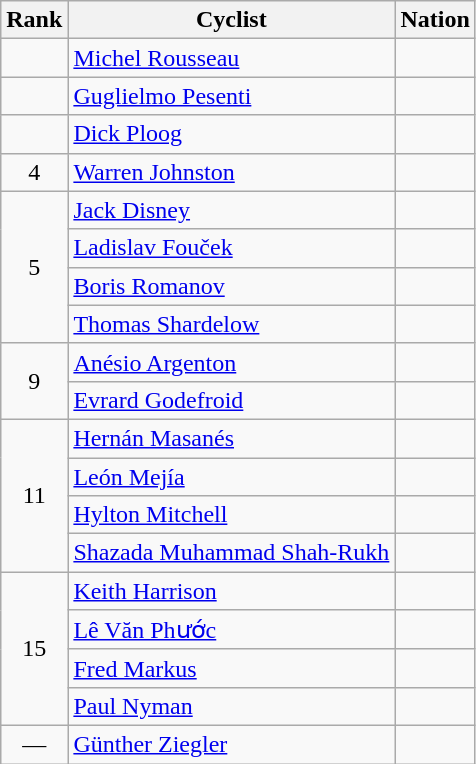<table class="wikitable sortable" style="text-align:center">
<tr>
<th>Rank</th>
<th>Cyclist</th>
<th>Nation</th>
</tr>
<tr>
<td></td>
<td align=left><a href='#'>Michel Rousseau</a></td>
<td align=left></td>
</tr>
<tr>
<td></td>
<td align=left><a href='#'>Guglielmo Pesenti</a></td>
<td align=left></td>
</tr>
<tr>
<td></td>
<td align=left><a href='#'>Dick Ploog</a></td>
<td align=left></td>
</tr>
<tr>
<td>4</td>
<td align=left><a href='#'>Warren Johnston</a></td>
<td align=left></td>
</tr>
<tr>
<td rowspan=4>5</td>
<td align=left><a href='#'>Jack Disney</a></td>
<td align=left></td>
</tr>
<tr>
<td align=left><a href='#'>Ladislav Fouček</a></td>
<td align=left></td>
</tr>
<tr>
<td align=left><a href='#'>Boris Romanov</a></td>
<td align=left></td>
</tr>
<tr>
<td align=left><a href='#'>Thomas Shardelow</a></td>
<td align=left></td>
</tr>
<tr>
<td rowspan=2>9</td>
<td align=left><a href='#'>Anésio Argenton</a></td>
<td align=left></td>
</tr>
<tr>
<td align=left><a href='#'>Evrard Godefroid</a></td>
<td align=left></td>
</tr>
<tr>
<td rowspan=4>11</td>
<td align=left><a href='#'>Hernán Masanés</a></td>
<td align=left></td>
</tr>
<tr>
<td align=left><a href='#'>León Mejía</a></td>
<td align=left></td>
</tr>
<tr>
<td align=left><a href='#'>Hylton Mitchell</a></td>
<td align=left></td>
</tr>
<tr>
<td align=left><a href='#'>Shazada Muhammad Shah-Rukh</a></td>
<td align=left></td>
</tr>
<tr>
<td rowspan=4>15</td>
<td align=left><a href='#'>Keith Harrison</a></td>
<td align=left></td>
</tr>
<tr>
<td align=left><a href='#'>Lê Văn Phước</a></td>
<td align=left></td>
</tr>
<tr>
<td align=left><a href='#'>Fred Markus</a></td>
<td align=left></td>
</tr>
<tr>
<td align=left><a href='#'>Paul Nyman</a></td>
<td align=left></td>
</tr>
<tr>
<td data-sort-value=19>—</td>
<td align=left><a href='#'>Günther Ziegler</a></td>
<td align=left></td>
</tr>
</table>
